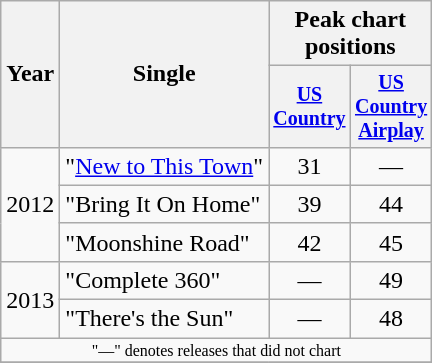<table class="wikitable" style="text-align:center;">
<tr>
<th rowspan="2">Year</th>
<th rowspan="2">Single</th>
<th colspan="2">Peak chart<br>positions</th>
</tr>
<tr style="font-size:smaller;">
<th width="45"><a href='#'>US Country</a></th>
<th width="45"><a href='#'>US Country Airplay</a></th>
</tr>
<tr>
<td rowspan="3">2012</td>
<td align="left">"<a href='#'>New to This Town</a>" </td>
<td>31</td>
<td>—</td>
</tr>
<tr>
<td align="left">"Bring It On Home"</td>
<td>39</td>
<td>44</td>
</tr>
<tr>
<td align="left">"Moonshine Road"</td>
<td>42</td>
<td>45</td>
</tr>
<tr>
<td rowspan="2">2013</td>
<td align="left">"Complete 360"</td>
<td>—</td>
<td>49</td>
</tr>
<tr>
<td align="left">"There's the Sun"</td>
<td>—</td>
<td>48</td>
</tr>
<tr>
<td colspan="4" style="font-size:8pt">"—" denotes releases that did not chart</td>
</tr>
<tr>
</tr>
</table>
